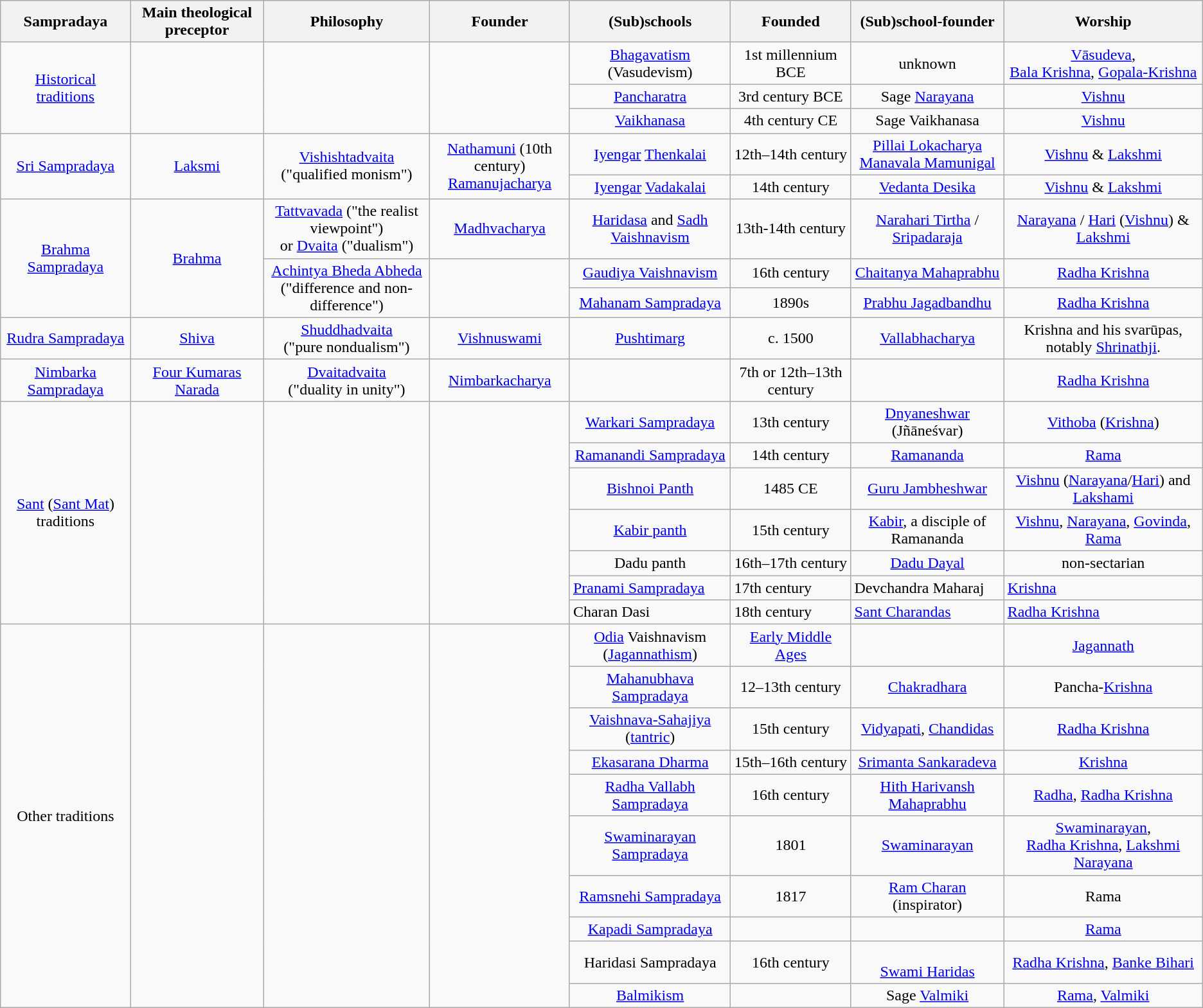<table class="wikitable">
<tr>
<th>Sampradaya</th>
<th>Main theological preceptor</th>
<th>Philosophy</th>
<th>Founder</th>
<th>(Sub)schools</th>
<th>Founded</th>
<th>(Sub)school-founder</th>
<th>Worship</th>
</tr>
<tr>
<td rowspan=3 align=center><a href='#'>Historical traditions</a></td>
<td rowspan=3 align=center></td>
<td rowspan=3 align=center></td>
<td rowspan=3 align=center></td>
<td rowspan=1 align=center><a href='#'>Bhagavatism</a> (Vasudevism)</td>
<td rowspan=1 align=center>1st millennium BCE</td>
<td rowspan=1 align=center>unknown</td>
<td rowspan=1 align=center><a href='#'>Vāsudeva</a>, <br><a href='#'>Bala Krishna</a>, <a href='#'>Gopala-Krishna</a></td>
</tr>
<tr>
<td rowspan=1 align=center><a href='#'>Pancharatra</a></td>
<td rowspan=1 align=center>3rd century BCE</td>
<td rowspan=1 align=center>Sage <a href='#'>Narayana</a></td>
<td rowspan=1 align=center><a href='#'>Vishnu</a></td>
</tr>
<tr>
<td rowspan=1 align=center><a href='#'>Vaikhanasa</a></td>
<td rowspan=1 align=center>4th century CE</td>
<td rowspan=1 align=center>Sage Vaikhanasa</td>
<td rowspan=1 align=center><a href='#'>Vishnu</a></td>
</tr>
<tr>
<td rowspan=2 align=center><a href='#'>Sri Sampradaya</a><br></td>
<td rowspan=2 align=center><a href='#'>Laksmi</a></td>
<td rowspan=2 align=center><a href='#'>Vishishtadvaita</a><br>("qualified monism")</td>
<td rowspan=2 align=center><a href='#'>Nathamuni</a> (10th century)<br><a href='#'>Ramanujacharya</a></td>
<td rowspan=1 align=center><a href='#'>Iyengar</a> <a href='#'>Thenkalai</a></td>
<td rowspan=1 align=center>12th–14th century</td>
<td rowspan=1 align=center><a href='#'>Pillai Lokacharya</a><br><a href='#'>Manavala Mamunigal</a></td>
<td rowspan=1 align=center><a href='#'>Vishnu</a> & <a href='#'>Lakshmi</a></td>
</tr>
<tr>
<td rowspan=1 align=center><a href='#'>Iyengar</a> <a href='#'>Vadakalai</a></td>
<td rowspan=1 align=center>14th century</td>
<td rowspan=1 align=center><a href='#'>Vedanta Desika</a></td>
<td rowspan=1 align=center><a href='#'>Vishnu</a> & <a href='#'>Lakshmi</a></td>
</tr>
<tr>
<td rowspan=3 align=center><a href='#'>Brahma Sampradaya</a></td>
<td rowspan=3 align=center><a href='#'>Brahma</a></td>
<td rowspan=1 align=center><a href='#'>Tattvavada</a> ("the realist viewpoint")<br>or <a href='#'>Dvaita</a> ("dualism")</td>
<td rowspan=1 align=center><a href='#'>Madhvacharya</a></td>
<td rowspan=1 align=center><a href='#'>Haridasa</a> and <a href='#'>Sadh Vaishnavism</a></td>
<td rowspan=1 align=center>13th-14th century</td>
<td rowspan=1 align=center><a href='#'>Narahari Tirtha</a> / <a href='#'>Sripadaraja</a></td>
<td rowspan=1 align=center><a href='#'>Narayana</a> / <a href='#'>Hari</a> (<a href='#'>Vishnu</a>) & <a href='#'>Lakshmi</a></td>
</tr>
<tr>
<td rowspan=2 align=center><a href='#'>Achintya Bheda Abheda</a><br>("difference and non-difference")</td>
<td rowspan=2 align=center></td>
<td rowspan=1 align=center><a href='#'>Gaudiya Vaishnavism</a></td>
<td rowspan=1 align=center>16th century</td>
<td rowspan=1 align=center><a href='#'>Chaitanya Mahaprabhu</a></td>
<td rowspan=1 align=center><a href='#'>Radha Krishna</a></td>
</tr>
<tr>
<td rowspan=1 align=center><a href='#'>Mahanam Sampradaya</a></td>
<td rowspan=1 align=center>1890s</td>
<td rowspan=1 align=center><a href='#'>Prabhu Jagadbandhu</a></td>
<td rowspan=1 align=center><a href='#'>Radha Krishna</a></td>
</tr>
<tr>
<td align="center"><a href='#'>Rudra Sampradaya</a></td>
<td align="center"><a href='#'>Shiva</a></td>
<td align="center"><a href='#'>Shuddhadvaita</a><br>("pure nondualism")</td>
<td align="center"><a href='#'>Vishnuswami</a></td>
<td rowspan=1 align=center><a href='#'>Pushtimarg</a></td>
<td rowspan=1 align=center>c. 1500</td>
<td rowspan=1 align=center><a href='#'>Vallabhacharya</a></td>
<td rowspan=1 align=center>Krishna and his svarūpas, notably <a href='#'>Shrinathji</a>.</td>
</tr>
<tr>
<td rowspan=1 align=center><a href='#'>Nimbarka Sampradaya</a><br></td>
<td rowspan=1 align=center><a href='#'>Four Kumaras</a> <a href='#'>Narada</a></td>
<td rowspan=1 align=center><a href='#'>Dvaitadvaita</a><br>("duality in unity")</td>
<td rowspan=1 align=center><a href='#'>Nimbarkacharya</a></td>
<td rowspan=1 align=center></td>
<td rowspan=1 align=center>7th or 12th–13th century</td>
<td rowspan=1 align=center></td>
<td rowspan=1 align=center><a href='#'>Radha Krishna</a></td>
</tr>
<tr>
<td rowspan="7" align="center"><a href='#'>Sant</a> (<a href='#'>Sant Mat</a>) traditions</td>
<td rowspan="7" align="center"></td>
<td rowspan="7" align="center"></td>
<td rowspan="7" align="center"></td>
<td rowspan=1 align=center><a href='#'>Warkari Sampradaya</a></td>
<td rowspan=1 align=center>13th century</td>
<td rowspan=1 align=center><a href='#'>Dnyaneshwar</a><br>(Jñāneśvar)</td>
<td rowspan=1 align=center><a href='#'>Vithoba</a> (<a href='#'>Krishna</a>)</td>
</tr>
<tr>
<td rowspan=1 align=center><a href='#'>Ramanandi Sampradaya</a></td>
<td rowspan=1 align=center>14th century</td>
<td rowspan=1 align=center><a href='#'>Ramananda</a></td>
<td rowspan=1 align=center><a href='#'>Rama</a></td>
</tr>
<tr>
<td rowspan=1 align=center><a href='#'>Bishnoi Panth</a></td>
<td rowspan=1 align=center>1485 CE</td>
<td rowspan=1 align=center><a href='#'>Guru Jambheshwar</a></td>
<td rowspan=1 align=center><a href='#'>Vishnu</a> (<a href='#'>Narayana</a>/<a href='#'>Hari</a>) and <a href='#'>Lakshami</a></td>
</tr>
<tr>
<td rowspan=1 align=center><a href='#'>Kabir panth</a></td>
<td rowspan=1 align=center>15th century</td>
<td rowspan=1 align=center><a href='#'>Kabir</a>, a disciple of Ramananda</td>
<td rowspan=1 align=center><a href='#'>Vishnu</a>, <a href='#'>Narayana</a>, <a href='#'>Govinda</a>, <a href='#'>Rama</a></td>
</tr>
<tr>
<td rowspan=1 align=center>Dadu panth</td>
<td rowspan=1 align=center>16th–17th century</td>
<td rowspan=1 align=center><a href='#'>Dadu Dayal</a></td>
<td rowspan=1 align=center>non-sectarian</td>
</tr>
<tr>
<td rowspan="1"><a href='#'>Pranami Sampradaya</a></td>
<td rowspan="1">17th century</td>
<td rowspan="1">Devchandra Maharaj</td>
<td rowspan="1"><a href='#'>Krishna</a></td>
</tr>
<tr>
<td rowspan="1">Charan Dasi</td>
<td rowspan="1">18th century</td>
<td rowspan="1"><a href='#'>Sant Charandas</a></td>
<td rowspan="1"><a href='#'>Radha Krishna</a></td>
</tr>
<tr>
<td rowspan="10" align="center">Other traditions</td>
<td rowspan="10" align="center"></td>
<td rowspan="10" align="center"></td>
<td rowspan="10" align="center"></td>
<td rowspan="1" align="center"><a href='#'>Odia</a> Vaishnavism (<a href='#'>Jagannathism</a>)</td>
<td rowspan="1" align="center"><a href='#'>Early Middle Ages</a></td>
<td rowspan="1" align="center"></td>
<td rowspan="1" align="center"><a href='#'>Jagannath</a></td>
</tr>
<tr>
<td rowspan=1 align=center><a href='#'>Mahanubhava Sampradaya</a></td>
<td rowspan=1 align=center>12–13th century</td>
<td rowspan=1 align=center><a href='#'>Chakradhara</a></td>
<td rowspan=1 align=center>Pancha-<a href='#'>Krishna</a></td>
</tr>
<tr>
<td rowspan=1 align=center><a href='#'>Vaishnava-Sahajiya</a><br>(<a href='#'>tantric</a>)</td>
<td rowspan=1 align=center>15th century</td>
<td rowspan=1 align=center><a href='#'>Vidyapati</a>, <a href='#'>Chandidas</a></td>
<td rowspan=1 align=center><a href='#'>Radha Krishna</a></td>
</tr>
<tr>
<td rowspan=1 align=center><a href='#'>Ekasarana Dharma</a></td>
<td rowspan=1 align=center>15th–16th century</td>
<td rowspan=1 align=center><a href='#'>Srimanta Sankaradeva</a></td>
<td rowspan=1 align=center><a href='#'>Krishna</a></td>
</tr>
<tr>
<td rowspan=1 align=center><a href='#'>Radha Vallabh Sampradaya</a></td>
<td rowspan=1 align=center>16th century</td>
<td rowspan=1 align=center><a href='#'>Hith Harivansh Mahaprabhu</a></td>
<td rowspan=1 align=center><a href='#'>Radha</a>, <a href='#'>Radha Krishna</a></td>
</tr>
<tr>
<td rowspan=1 align=center><a href='#'>Swaminarayan Sampradaya</a></td>
<td rowspan=1 align=center>1801</td>
<td rowspan=1 align=center><a href='#'>Swaminarayan</a></td>
<td rowspan=1 align=center><a href='#'>Swaminarayan</a>,<br><a href='#'>Radha Krishna</a>,
<a href='#'>Lakshmi Narayana</a></td>
</tr>
<tr>
<td rowspan=1 align=center><a href='#'>Ramsnehi Sampradaya</a></td>
<td rowspan=1 align=center>1817</td>
<td rowspan=1 align=center><a href='#'>Ram Charan</a> (inspirator)</td>
<td rowspan=1 align=center>Rama</td>
</tr>
<tr>
<td rowspan=1 align=center><a href='#'>Kapadi Sampradaya</a></td>
<td rowspan=1 align=center></td>
<td rowspan=1 align=center></td>
<td rowspan=1 align=center><a href='#'>Rama</a></td>
</tr>
<tr>
<td rowspan=1 align=center>Haridasi Sampradaya</td>
<td rowspan=1 align=center>16th century</td>
<td rowspan=1 align=center><br><a href='#'>Swami Haridas</a></td>
<td rowspan=1 align=center><a href='#'>Radha Krishna</a>, <a href='#'>Banke Bihari</a></td>
</tr>
<tr>
<td rowspan=1 align=center><a href='#'>Balmikism</a></td>
<td rowspan=1 align=center></td>
<td rowspan=1 align=center>Sage <a href='#'>Valmiki</a></td>
<td rowspan=1 align=center><a href='#'>Rama</a>, <a href='#'>Valmiki</a></td>
</tr>
</table>
